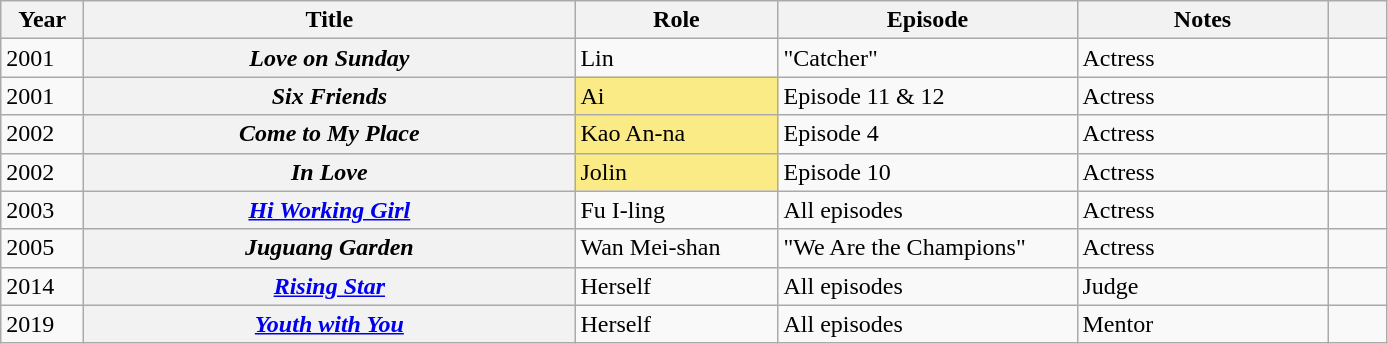<table class="wikitable sortable plainrowheaders">
<tr>
<th scope="col" style="width:3em">Year</th>
<th scope="col" style="width:20em">Title</th>
<th scope="col" style="width:8em">Role</th>
<th scope="col" style="width:12em">Episode</th>
<th scope="col" style="width:10em">Notes</th>
<th scope="col" style="width:2em" class="unsortable"></th>
</tr>
<tr>
<td>2001</td>
<th scope="row"><em>Love on Sunday</em></th>
<td>Lin</td>
<td>"Catcher"</td>
<td>Actress</td>
<td style="text-align: center;"></td>
</tr>
<tr>
<td>2001</td>
<th scope="row"><em>Six Friends</em></th>
<td style="background:#FAEB86;">Ai </td>
<td>Episode 11 & 12</td>
<td>Actress</td>
<td style="text-align: center;"></td>
</tr>
<tr>
<td>2002</td>
<th scope="row"><em>Come to My Place</em></th>
<td style="background:#FAEB86;">Kao An-na </td>
<td>Episode 4</td>
<td>Actress</td>
<td style="text-align: center;"></td>
</tr>
<tr>
<td>2002</td>
<th scope="row"><em>In Love</em></th>
<td style="background:#FAEB86;">Jolin </td>
<td>Episode 10</td>
<td>Actress</td>
<td style="text-align: center;"></td>
</tr>
<tr>
<td>2003</td>
<th scope="row"><em><a href='#'>Hi Working Girl</a></em></th>
<td>Fu I-ling</td>
<td>All episodes</td>
<td>Actress</td>
<td style="text-align: center;"></td>
</tr>
<tr>
<td>2005</td>
<th scope="row"><em>Juguang Garden</em></th>
<td>Wan Mei-shan</td>
<td>"We Are the Champions"</td>
<td>Actress</td>
<td style="text-align: center;"></td>
</tr>
<tr>
<td>2014</td>
<th scope="row"><em><a href='#'>Rising Star</a></em></th>
<td>Herself</td>
<td>All episodes</td>
<td>Judge</td>
<td style="text-align: center;"></td>
</tr>
<tr>
<td>2019</td>
<th scope="row"><em><a href='#'>Youth with You</a></em></th>
<td>Herself</td>
<td>All episodes</td>
<td>Mentor</td>
<td style="text-align: center;"></td>
</tr>
</table>
